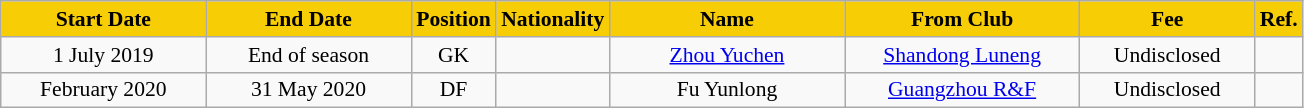<table class="wikitable"  style="text-align:center; font-size:90%;">
<tr>
<th style="background:#f7cd06; color:#000000; width:130px;">Start Date</th>
<th style="background:#f7cd06; color:#000000; width:130px;">End Date</th>
<th style="background:#f7cd06; color:#000000; width:50px;">Position</th>
<th style="background:#f7cd06; color:#000000; width:50px;">Nationality</th>
<th style="background:#f7cd06; color:#000000; width:150px;">Name</th>
<th style="background:#f7cd06; color:#000000; width:150px;">From Club</th>
<th style="background:#f7cd06; color:#000000; width:110px;">Fee</th>
<th style="background:#f7cd06; color:#000000; width:25px;">Ref.</th>
</tr>
<tr>
<td>1 July 2019</td>
<td>End of season</td>
<td>GK</td>
<td></td>
<td><a href='#'>Zhou Yuchen</a></td>
<td> <a href='#'>Shandong Luneng</a></td>
<td>Undisclosed</td>
<td></td>
</tr>
<tr>
<td>February 2020</td>
<td>31 May 2020</td>
<td>DF</td>
<td></td>
<td>Fu Yunlong</td>
<td> <a href='#'>Guangzhou R&F</a></td>
<td>Undisclosed</td>
<td></td>
</tr>
</table>
